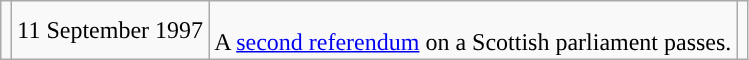<table class="wikitable" style="line-height:1em; text-align:left">
<tr>
<td rowspan="1"></td>
<td rowspan="">11 September 1997</td>
<td rowspan=""><div><br>A <a href='#'>second referendum</a> on a Scottish parliament passes.
</div></td>
<td rowspan="4" class="nowrap"></td>
</tr>
</table>
